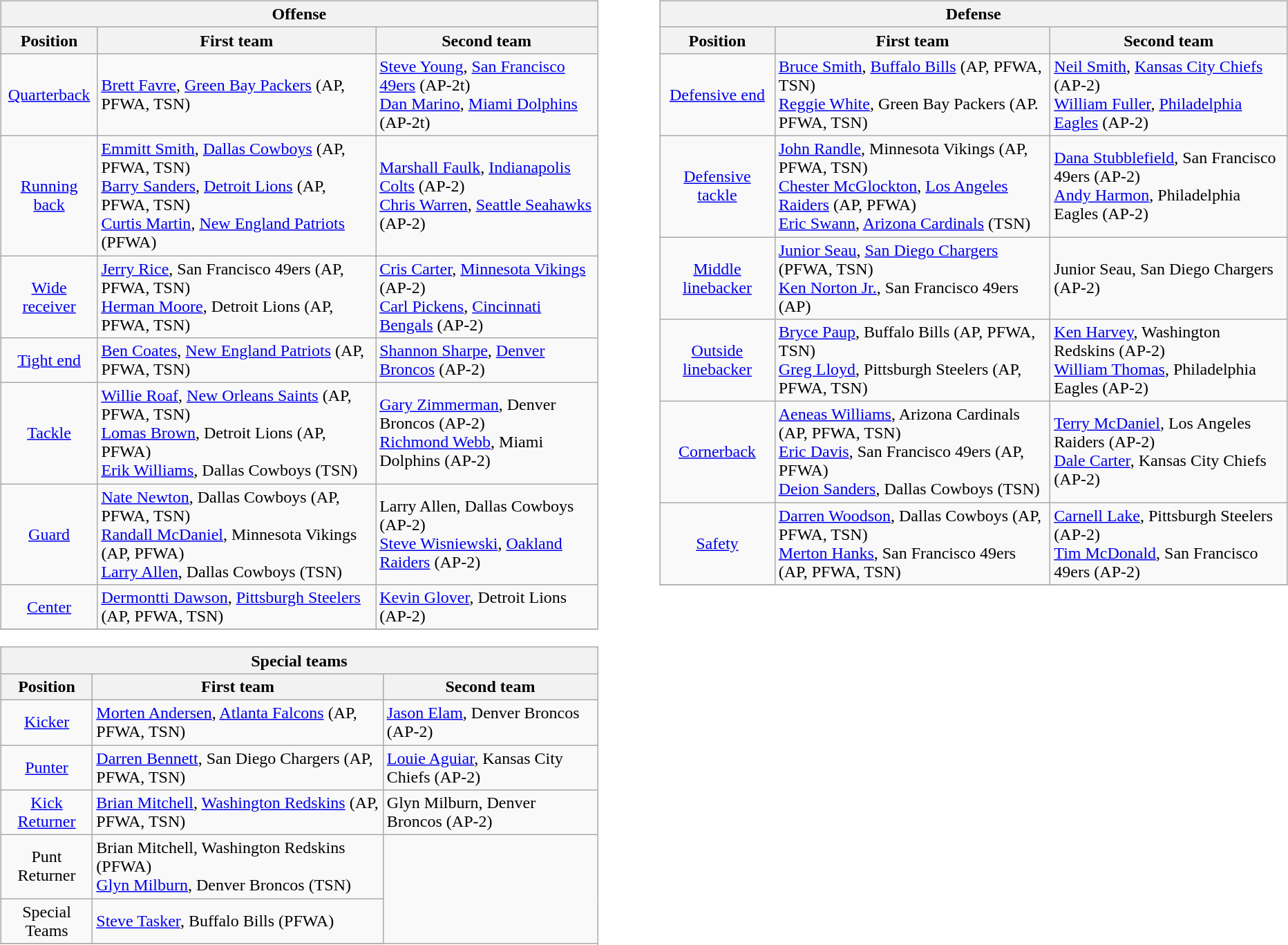<table border=0>
<tr valign="top">
<td><br><table class="wikitable">
<tr>
<th colspan=3>Offense</th>
</tr>
<tr>
<th>Position</th>
<th>First team</th>
<th>Second team</th>
</tr>
<tr>
<td align=center><a href='#'>Quarterback</a></td>
<td><a href='#'>Brett Favre</a>, <a href='#'>Green Bay Packers</a> (AP, PFWA, TSN)</td>
<td><a href='#'>Steve Young</a>, <a href='#'>San Francisco 49ers</a> (AP-2t)<br> <a href='#'>Dan Marino</a>, <a href='#'>Miami Dolphins</a> (AP-2t)</td>
</tr>
<tr>
<td align=center><a href='#'>Running back</a></td>
<td><a href='#'>Emmitt Smith</a>, <a href='#'>Dallas Cowboys</a> (AP, PFWA, TSN)<br> <a href='#'>Barry Sanders</a>, <a href='#'>Detroit Lions</a> (AP, PFWA, TSN)<br> <a href='#'>Curtis Martin</a>, <a href='#'>New England Patriots</a> (PFWA)</td>
<td><a href='#'>Marshall Faulk</a>, <a href='#'>Indianapolis Colts</a> (AP-2)<br> <a href='#'>Chris Warren</a>, <a href='#'>Seattle Seahawks</a> (AP-2)</td>
</tr>
<tr>
<td align=center><a href='#'>Wide receiver</a></td>
<td><a href='#'>Jerry Rice</a>, San Francisco 49ers (AP, PFWA, TSN) <br> <a href='#'>Herman Moore</a>, Detroit Lions (AP, PFWA, TSN)</td>
<td><a href='#'>Cris Carter</a>, <a href='#'>Minnesota Vikings</a> (AP-2)<br><a href='#'>Carl Pickens</a>, <a href='#'>Cincinnati Bengals</a> (AP-2)</td>
</tr>
<tr>
<td align=center><a href='#'>Tight end</a></td>
<td><a href='#'>Ben Coates</a>, <a href='#'>New England Patriots</a> (AP, PFWA, TSN)</td>
<td><a href='#'>Shannon Sharpe</a>, <a href='#'>Denver Broncos</a> (AP-2)</td>
</tr>
<tr>
<td align=center><a href='#'>Tackle</a></td>
<td><a href='#'>Willie Roaf</a>, <a href='#'>New Orleans Saints</a> (AP, PFWA, TSN) <br><a href='#'>Lomas Brown</a>, Detroit Lions (AP, PFWA)<br><a href='#'>Erik Williams</a>, Dallas Cowboys (TSN)</td>
<td><a href='#'>Gary Zimmerman</a>, Denver Broncos (AP-2)<br><a href='#'>Richmond Webb</a>, Miami Dolphins (AP-2)</td>
</tr>
<tr>
<td align=center><a href='#'>Guard</a></td>
<td><a href='#'>Nate Newton</a>, Dallas Cowboys (AP, PFWA, TSN) <br>  <a href='#'>Randall McDaniel</a>, Minnesota Vikings (AP, PFWA)<br><a href='#'>Larry Allen</a>, Dallas Cowboys (TSN)</td>
<td>Larry Allen, Dallas Cowboys (AP-2) <br>  <a href='#'>Steve Wisniewski</a>, <a href='#'>Oakland Raiders</a> (AP-2)</td>
</tr>
<tr>
<td align=center><a href='#'>Center</a></td>
<td><a href='#'>Dermontti Dawson</a>, <a href='#'>Pittsburgh Steelers</a> (AP, PFWA, TSN)</td>
<td><a href='#'>Kevin Glover</a>, Detroit Lions (AP-2)</td>
</tr>
<tr>
</tr>
</table>
<table class="wikitable">
<tr>
<th colspan=3>Special teams</th>
</tr>
<tr>
<th>Position</th>
<th>First team</th>
<th>Second team</th>
</tr>
<tr>
<td align=center><a href='#'>Kicker</a></td>
<td><a href='#'>Morten Andersen</a>, <a href='#'>Atlanta Falcons</a> (AP, PFWA, TSN)</td>
<td><a href='#'>Jason Elam</a>, Denver Broncos (AP-2)</td>
</tr>
<tr>
<td align=center><a href='#'>Punter</a></td>
<td><a href='#'>Darren Bennett</a>, San Diego Chargers (AP, PFWA, TSN)</td>
<td><a href='#'>Louie Aguiar</a>, Kansas City Chiefs (AP-2)</td>
</tr>
<tr>
<td align=center><a href='#'>Kick Returner</a></td>
<td><a href='#'>Brian Mitchell</a>, <a href='#'>Washington Redskins</a> (AP, PFWA, TSN)</td>
<td>Glyn Milburn, Denver Broncos (AP-2)</td>
</tr>
<tr>
<td align=center>Punt Returner</td>
<td>Brian Mitchell, Washington Redskins (PFWA)<br><a href='#'>Glyn Milburn</a>, Denver Broncos (TSN)</td>
</tr>
<tr>
<td align=center>Special Teams</td>
<td><a href='#'>Steve Tasker</a>, Buffalo Bills (PFWA)</td>
</tr>
<tr>
</tr>
</table>
</td>
<td style="padding-left:40px;"><br><table class="wikitable">
<tr>
<th colspan=3>Defense</th>
</tr>
<tr>
<th>Position</th>
<th>First team</th>
<th>Second team</th>
</tr>
<tr>
<td align=center><a href='#'>Defensive end</a></td>
<td><a href='#'>Bruce Smith</a>, <a href='#'>Buffalo Bills</a> (AP, PFWA, TSN) <br> <a href='#'>Reggie White</a>, Green Bay Packers (AP. PFWA, TSN)</td>
<td><a href='#'>Neil Smith</a>, <a href='#'>Kansas City Chiefs</a> (AP-2)<br> <a href='#'>William Fuller</a>, <a href='#'>Philadelphia Eagles</a> (AP-2)</td>
</tr>
<tr>
<td align=center><a href='#'>Defensive tackle</a></td>
<td><a href='#'>John Randle</a>, Minnesota Vikings (AP, PFWA, TSN)<br> <a href='#'>Chester McGlockton</a>, <a href='#'>Los Angeles Raiders</a> (AP, PFWA) <br> <a href='#'>Eric Swann</a>, <a href='#'>Arizona Cardinals</a> (TSN)</td>
<td><a href='#'>Dana Stubblefield</a>, San Francisco 49ers (AP-2)<br> <a href='#'>Andy Harmon</a>, Philadelphia Eagles (AP-2)</td>
</tr>
<tr>
<td align=center><a href='#'>Middle linebacker</a></td>
<td><a href='#'>Junior Seau</a>, <a href='#'>San Diego Chargers</a> (PFWA, TSN)  <br><a href='#'>Ken Norton Jr.</a>, San Francisco 49ers (AP)</td>
<td>Junior Seau, San Diego Chargers (AP-2)</td>
</tr>
<tr>
<td align=center><a href='#'>Outside linebacker</a></td>
<td><a href='#'>Bryce Paup</a>, Buffalo Bills (AP, PFWA, TSN) <br> <a href='#'>Greg Lloyd</a>, Pittsburgh Steelers (AP, PFWA, TSN)</td>
<td><a href='#'>Ken Harvey</a>, Washington Redskins (AP-2)<br> <a href='#'>William Thomas</a>, Philadelphia Eagles (AP-2)</td>
</tr>
<tr>
<td align=center><a href='#'>Cornerback</a></td>
<td><a href='#'>Aeneas Williams</a>, Arizona Cardinals (AP, PFWA, TSN) <br> <a href='#'>Eric Davis</a>, San Francisco 49ers (AP, PFWA)<br><a href='#'>Deion Sanders</a>, Dallas Cowboys (TSN)</td>
<td><a href='#'>Terry McDaniel</a>, Los Angeles Raiders (AP-2)<br><a href='#'>Dale Carter</a>, Kansas City Chiefs (AP-2)</td>
</tr>
<tr>
<td align=center><a href='#'>Safety</a></td>
<td><a href='#'>Darren Woodson</a>, Dallas Cowboys (AP, PFWA, TSN) <br><a href='#'>Merton Hanks</a>, San Francisco 49ers (AP, PFWA, TSN)</td>
<td><a href='#'>Carnell Lake</a>, Pittsburgh Steelers (AP-2)<br> <a href='#'>Tim McDonald</a>, San Francisco 49ers (AP-2)</td>
</tr>
<tr>
</tr>
</table>
</td>
</tr>
</table>
